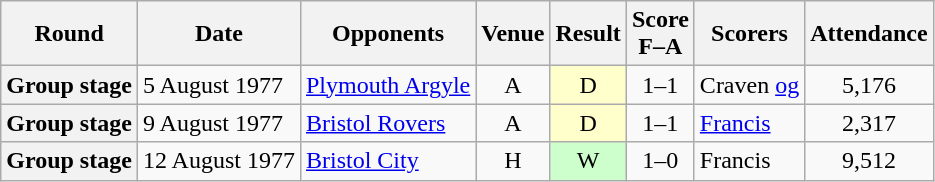<table class="wikitable plainrowheaders" style="text-align:center">
<tr>
<th scope="col">Round</th>
<th scope="col">Date</th>
<th scope="col">Opponents</th>
<th scope="col">Venue</th>
<th scope="col">Result</th>
<th scope="col">Score<br>F–A</th>
<th scope="col">Scorers</th>
<th scope="col">Attendance</th>
</tr>
<tr>
<th scope="row">Group stage</th>
<td align="left">5 August 1977</td>
<td align="left"><a href='#'>Plymouth Argyle</a></td>
<td>A</td>
<td style="background:#ffc">D</td>
<td>1–1</td>
<td align="left">Craven <a href='#'>og</a></td>
<td>5,176</td>
</tr>
<tr>
<th scope="row">Group stage</th>
<td align="left">9 August 1977</td>
<td align="left"><a href='#'>Bristol Rovers</a></td>
<td>A</td>
<td style="background:#ffc">D</td>
<td>1–1</td>
<td align="left"><a href='#'>Francis</a></td>
<td>2,317</td>
</tr>
<tr>
<th scope="row">Group stage</th>
<td align="left">12 August 1977</td>
<td align="left"><a href='#'>Bristol City</a></td>
<td>H</td>
<td style="background:#cfc">W</td>
<td>1–0</td>
<td align="left">Francis</td>
<td>9,512</td>
</tr>
</table>
